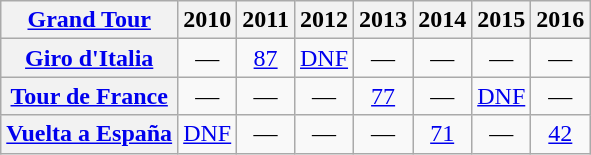<table class="wikitable plainrowheaders">
<tr>
<th scope="col"><a href='#'>Grand Tour</a></th>
<th scope="col">2010</th>
<th scope="col">2011</th>
<th scope="col">2012</th>
<th scope="col">2013</th>
<th scope="col">2014</th>
<th scope="col">2015</th>
<th scope="col">2016</th>
</tr>
<tr style="text-align:center;">
<th scope="row"> <a href='#'>Giro d'Italia</a></th>
<td>—</td>
<td><a href='#'>87</a></td>
<td><a href='#'>DNF</a></td>
<td>—</td>
<td>—</td>
<td>—</td>
<td>—</td>
</tr>
<tr style="text-align:center;">
<th scope="row"> <a href='#'>Tour de France</a></th>
<td>—</td>
<td>—</td>
<td>—</td>
<td><a href='#'>77</a></td>
<td>—</td>
<td><a href='#'>DNF</a></td>
<td>—</td>
</tr>
<tr style="text-align:center;">
<th scope="row"> <a href='#'>Vuelta a España</a></th>
<td><a href='#'>DNF</a></td>
<td>—</td>
<td>—</td>
<td>—</td>
<td><a href='#'>71</a></td>
<td>—</td>
<td><a href='#'>42</a></td>
</tr>
</table>
